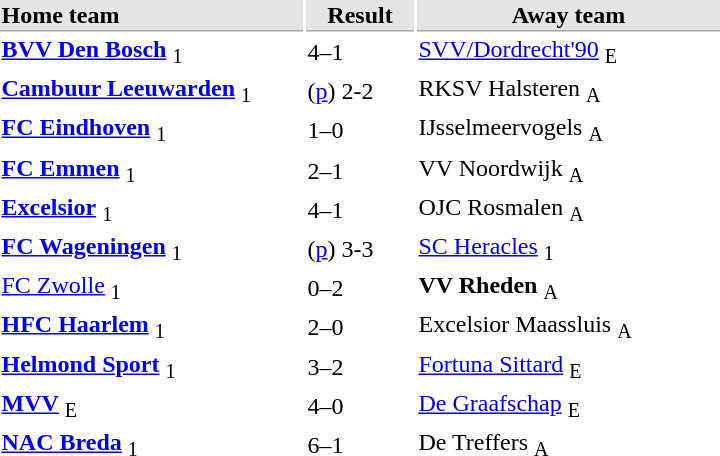<table>
<tr bgcolor="#E4E4E4">
<th style="border-bottom:1px solid #AAAAAA" width="200" align="left">Home team</th>
<th style="border-bottom:1px solid #AAAAAA" width="70" align="center">Result</th>
<th style="border-bottom:1px solid #AAAAAA" width="200">Away team</th>
</tr>
<tr>
<td><strong><a href='#'>BVV Den Bosch</a></strong> <sub>1</sub></td>
<td>4–1</td>
<td><a href='#'>SVV/Dordrecht'90</a> <sub>E</sub></td>
</tr>
<tr>
<td><strong><a href='#'>Cambuur Leeuwarden</a></strong> <sub>1</sub></td>
<td>(<a href='#'>p</a>) 2-2</td>
<td>RKSV Halsteren <sub>A</sub></td>
</tr>
<tr>
<td><strong><a href='#'>FC Eindhoven</a></strong> <sub>1</sub></td>
<td>1–0</td>
<td>IJsselmeervogels <sub>A</sub></td>
</tr>
<tr>
<td><strong><a href='#'>FC Emmen</a></strong> <sub>1</sub></td>
<td>2–1</td>
<td>VV Noordwijk <sub>A</sub></td>
</tr>
<tr>
<td><strong><a href='#'>Excelsior</a></strong> <sub>1</sub></td>
<td>4–1</td>
<td>OJC Rosmalen <sub>A</sub></td>
</tr>
<tr>
<td><strong><a href='#'>FC Wageningen</a></strong> <sub>1</sub></td>
<td>(<a href='#'>p</a>) 3-3</td>
<td><a href='#'>SC Heracles</a> <sub>1</sub></td>
</tr>
<tr>
<td><a href='#'>FC Zwolle</a> <sub>1</sub></td>
<td>0–2</td>
<td><strong>VV Rheden</strong> <sub>A</sub></td>
</tr>
<tr>
<td><strong><a href='#'>HFC Haarlem</a></strong> <sub>1</sub></td>
<td>2–0</td>
<td>Excelsior Maassluis <sub>A</sub></td>
</tr>
<tr>
<td><strong><a href='#'>Helmond Sport</a></strong> <sub>1</sub></td>
<td>3–2</td>
<td><a href='#'>Fortuna Sittard</a> <sub>E</sub></td>
</tr>
<tr>
<td><strong><a href='#'>MVV</a></strong> <sub>E</sub></td>
<td>4–0</td>
<td><a href='#'>De Graafschap</a> <sub>E</sub></td>
</tr>
<tr>
<td><strong><a href='#'>NAC Breda</a></strong> <sub>1</sub></td>
<td>6–1</td>
<td>De Treffers <sub>A</sub></td>
</tr>
</table>
